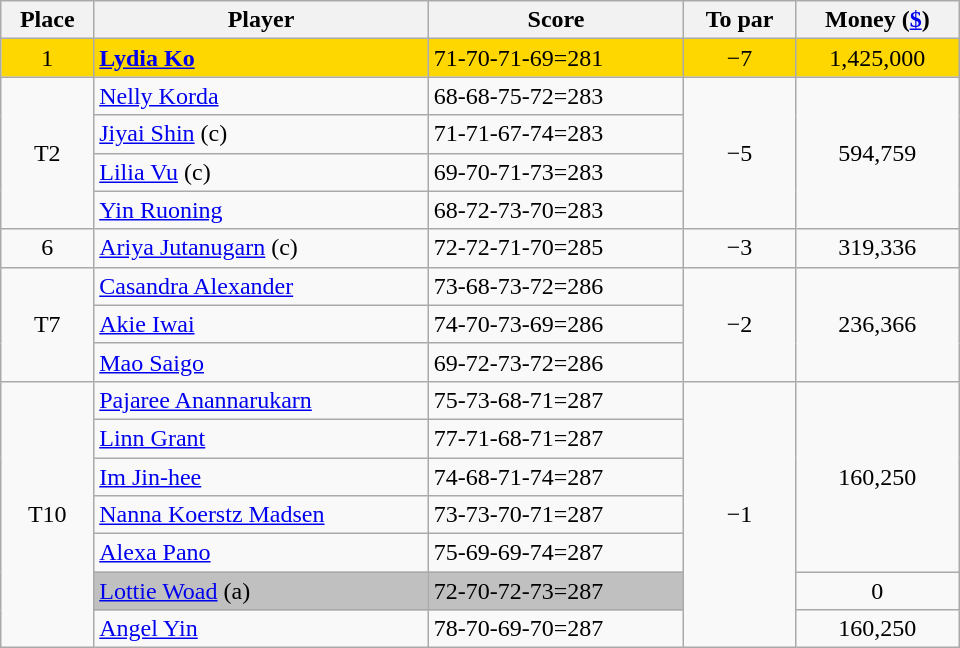<table class="wikitable" style="width:40em;margin-bottom:0;">
<tr>
<th>Place</th>
<th>Player</th>
<th>Score</th>
<th>To par</th>
<th>Money (<a href='#'>$</a>)</th>
</tr>
<tr style="background:gold">
<td align=center>1</td>
<td> <strong><a href='#'>Lydia Ko</a></strong></td>
<td>71-70-71-69=281</td>
<td align=center>−7</td>
<td align=center>1,425,000</td>
</tr>
<tr>
<td rowspan=4 align=center>T2</td>
<td> <a href='#'>Nelly Korda</a></td>
<td>68-68-75-72=283</td>
<td rowspan=4 align=center>−5</td>
<td rowspan=4 align=center>594,759</td>
</tr>
<tr>
<td> <a href='#'>Jiyai Shin</a> (c)</td>
<td>71-71-67-74=283</td>
</tr>
<tr>
<td> <a href='#'>Lilia Vu</a> (c)</td>
<td>69-70-71-73=283</td>
</tr>
<tr>
<td> <a href='#'>Yin Ruoning</a></td>
<td>68-72-73-70=283</td>
</tr>
<tr>
<td align=center>6</td>
<td> <a href='#'>Ariya Jutanugarn</a> (c)</td>
<td>72-72-71-70=285</td>
<td align=center>−3</td>
<td align=center>319,336</td>
</tr>
<tr>
<td rowspan=3 align=center>T7</td>
<td> <a href='#'>Casandra Alexander</a></td>
<td>73-68-73-72=286</td>
<td rowspan=3 align=center>−2</td>
<td rowspan=3 align=center>236,366</td>
</tr>
<tr>
<td> <a href='#'>Akie Iwai</a></td>
<td>74-70-73-69=286</td>
</tr>
<tr>
<td> <a href='#'>Mao Saigo</a></td>
<td>69-72-73-72=286</td>
</tr>
<tr>
<td rowspan=7 align=center>T10</td>
<td> <a href='#'>Pajaree Anannarukarn</a></td>
<td>75-73-68-71=287</td>
<td rowspan=7 align=center>−1</td>
<td rowspan=5 align=center>160,250</td>
</tr>
<tr>
<td> <a href='#'>Linn Grant</a></td>
<td>77-71-68-71=287</td>
</tr>
<tr>
<td> <a href='#'>Im Jin-hee</a></td>
<td>74-68-71-74=287</td>
</tr>
<tr>
<td> <a href='#'>Nanna Koerstz Madsen</a></td>
<td>73-73-70-71=287</td>
</tr>
<tr>
<td> <a href='#'>Alexa Pano</a></td>
<td>75-69-69-74=287</td>
</tr>
<tr>
<td style="background:silver"> <a href='#'>Lottie Woad</a> (a)</td>
<td style="background:silver">72-70-72-73=287</td>
<td align=center>0</td>
</tr>
<tr>
<td> <a href='#'>Angel Yin</a></td>
<td>78-70-69-70=287</td>
<td align=center>160,250</td>
</tr>
</table>
